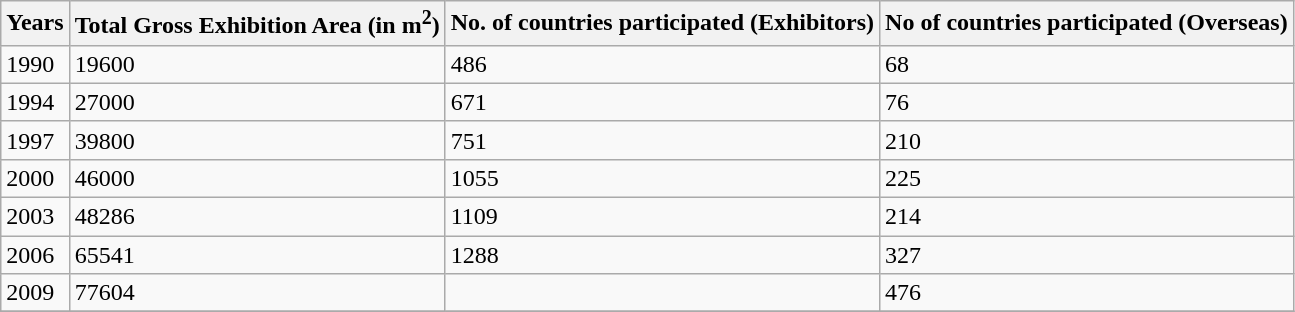<table class="wikitable">
<tr>
<th>Years</th>
<th>Total Gross Exhibition Area (in m<sup>2</sup>)</th>
<th>No. of countries participated (Exhibitors)</th>
<th>No of countries participated (Overseas)</th>
</tr>
<tr>
<td>1990</td>
<td>19600</td>
<td>486</td>
<td>68</td>
</tr>
<tr>
<td>1994</td>
<td>27000</td>
<td>671</td>
<td>76</td>
</tr>
<tr>
<td>1997</td>
<td>39800</td>
<td>751</td>
<td>210</td>
</tr>
<tr>
<td>2000</td>
<td>46000</td>
<td>1055</td>
<td>225</td>
</tr>
<tr>
<td>2003</td>
<td>48286</td>
<td>1109</td>
<td>214</td>
</tr>
<tr>
<td>2006</td>
<td>65541</td>
<td>1288</td>
<td>327</td>
</tr>
<tr>
<td>2009</td>
<td>77604</td>
<td></td>
<td>476</td>
</tr>
<tr>
</tr>
</table>
